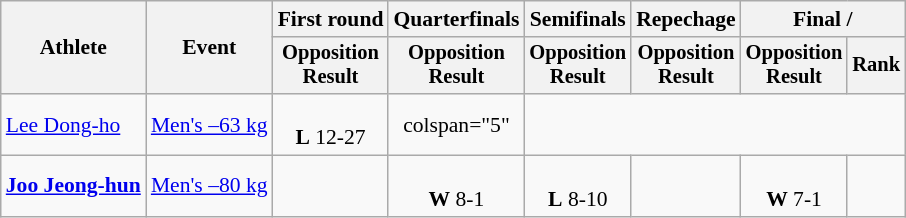<table class="wikitable" style="font-size:90%;">
<tr>
<th rowspan=2>Athlete</th>
<th rowspan=2>Event</th>
<th>First round</th>
<th>Quarterfinals</th>
<th>Semifinals</th>
<th>Repechage</th>
<th colspan=2>Final / </th>
</tr>
<tr style="font-size:95%">
<th>Opposition<br>Result</th>
<th>Opposition<br>Result</th>
<th>Opposition<br>Result</th>
<th>Opposition<br>Result</th>
<th>Opposition<br>Result</th>
<th>Rank</th>
</tr>
<tr align=center>
<td align=left><a href='#'>Lee Dong-ho</a></td>
<td align=left><a href='#'>Men's –63 kg</a></td>
<td><br><strong>L</strong> 12-27</td>
<td>colspan="5" </td>
</tr>
<tr align=center>
<td align=left><strong><a href='#'>Joo Jeong-hun</a></strong></td>
<td align=left><a href='#'>Men's –80 kg</a></td>
<td></td>
<td><br><strong>W</strong> 8-1</td>
<td><br><strong>L</strong> 8-10</td>
<td></td>
<td><br><strong>W</strong> 7-1</td>
<td></td>
</tr>
</table>
